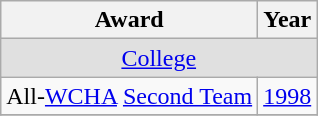<table class="wikitable">
<tr>
<th>Award</th>
<th>Year</th>
</tr>
<tr ALIGN="center" bgcolor="#e0e0e0">
<td colspan="3"><a href='#'>College</a></td>
</tr>
<tr>
<td>All-<a href='#'>WCHA</a> <a href='#'>Second Team</a></td>
<td><a href='#'>1998</a></td>
</tr>
<tr>
</tr>
</table>
